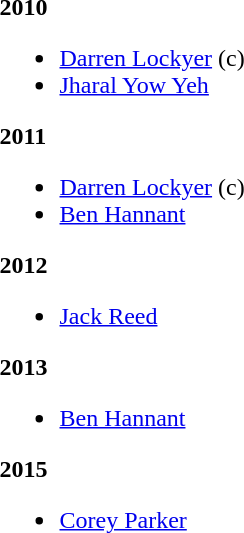<table class="toccolours" style="border-collapse: collapse;">
<tr>
<td colspan=7 align="right"></td>
</tr>
<tr>
<td valign="top"><br><strong>2010</strong><ul><li><a href='#'>Darren Lockyer</a> (c)</li><li><a href='#'>Jharal Yow Yeh</a></li></ul><strong>2011</strong><ul><li><a href='#'>Darren Lockyer</a> (c)</li><li><a href='#'>Ben Hannant</a></li></ul><strong>2012</strong><ul><li><a href='#'>Jack Reed</a></li></ul><strong>2013</strong><ul><li><a href='#'>Ben Hannant</a></li></ul><strong>2015</strong><ul><li><a href='#'>Corey Parker</a></li></ul></td>
<td width="35"> </td>
<td valign="top"></td>
</tr>
</table>
